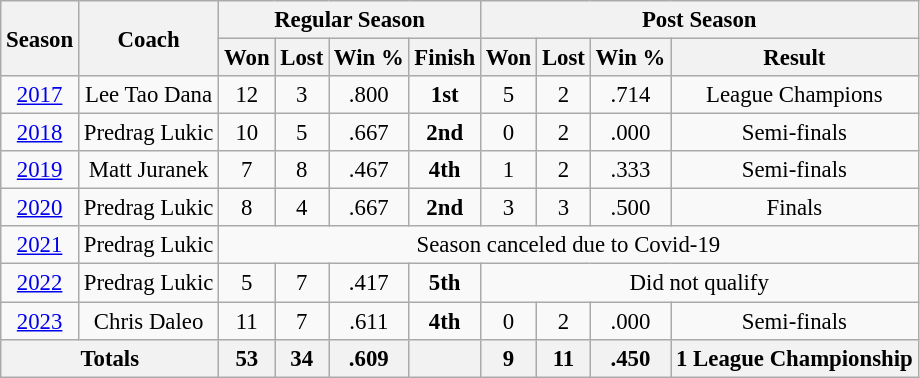<table class="wikitable" style="font-size: 95%; text-align:center;">
<tr>
<th rowspan="2">Season</th>
<th rowspan="2">Coach</th>
<th colspan="4">Regular Season</th>
<th colspan="4">Post Season</th>
</tr>
<tr>
<th>Won</th>
<th>Lost</th>
<th>Win %</th>
<th>Finish</th>
<th>Won</th>
<th>Lost</th>
<th>Win %</th>
<th>Result</th>
</tr>
<tr>
<td><a href='#'>2017</a></td>
<td>Lee Tao Dana</td>
<td>12</td>
<td>3</td>
<td>.800</td>
<td><strong>1st</strong></td>
<td>5</td>
<td>2</td>
<td>.714</td>
<td>League Champions</td>
</tr>
<tr>
<td><a href='#'>2018</a></td>
<td>Predrag Lukic</td>
<td>10</td>
<td>5</td>
<td>.667</td>
<td><strong>2nd</strong></td>
<td>0</td>
<td>2</td>
<td>.000</td>
<td>Semi-finals</td>
</tr>
<tr>
<td><a href='#'>2019</a></td>
<td>Matt Juranek</td>
<td>7</td>
<td>8</td>
<td>.467</td>
<td><strong>4th</strong></td>
<td>1</td>
<td>2</td>
<td>.333</td>
<td>Semi-finals</td>
</tr>
<tr>
<td><a href='#'>2020</a></td>
<td>Predrag Lukic</td>
<td>8</td>
<td>4</td>
<td>.667</td>
<td><strong>2nd</strong></td>
<td>3</td>
<td>3</td>
<td>.500</td>
<td>Finals</td>
</tr>
<tr>
<td><a href='#'>2021</a></td>
<td>Predrag Lukic</td>
<td colspan="8">Season canceled due to Covid-19</td>
</tr>
<tr>
<td><a href='#'>2022</a></td>
<td>Predrag Lukic</td>
<td>5</td>
<td>7</td>
<td>.417</td>
<td><strong>5th</strong></td>
<td colspan="4">Did not qualify</td>
</tr>
<tr>
<td><a href='#'>2023</a></td>
<td>Chris Daleo</td>
<td>11</td>
<td>7</td>
<td>.611</td>
<td><strong>4th</strong></td>
<td>0</td>
<td>2</td>
<td>.000</td>
<td>Semi-finals</td>
</tr>
<tr>
<th colspan="2">Totals</th>
<th>53</th>
<th>34</th>
<th>.609</th>
<th></th>
<th>9</th>
<th>11</th>
<th>.450</th>
<th>1 League Championship</th>
</tr>
</table>
